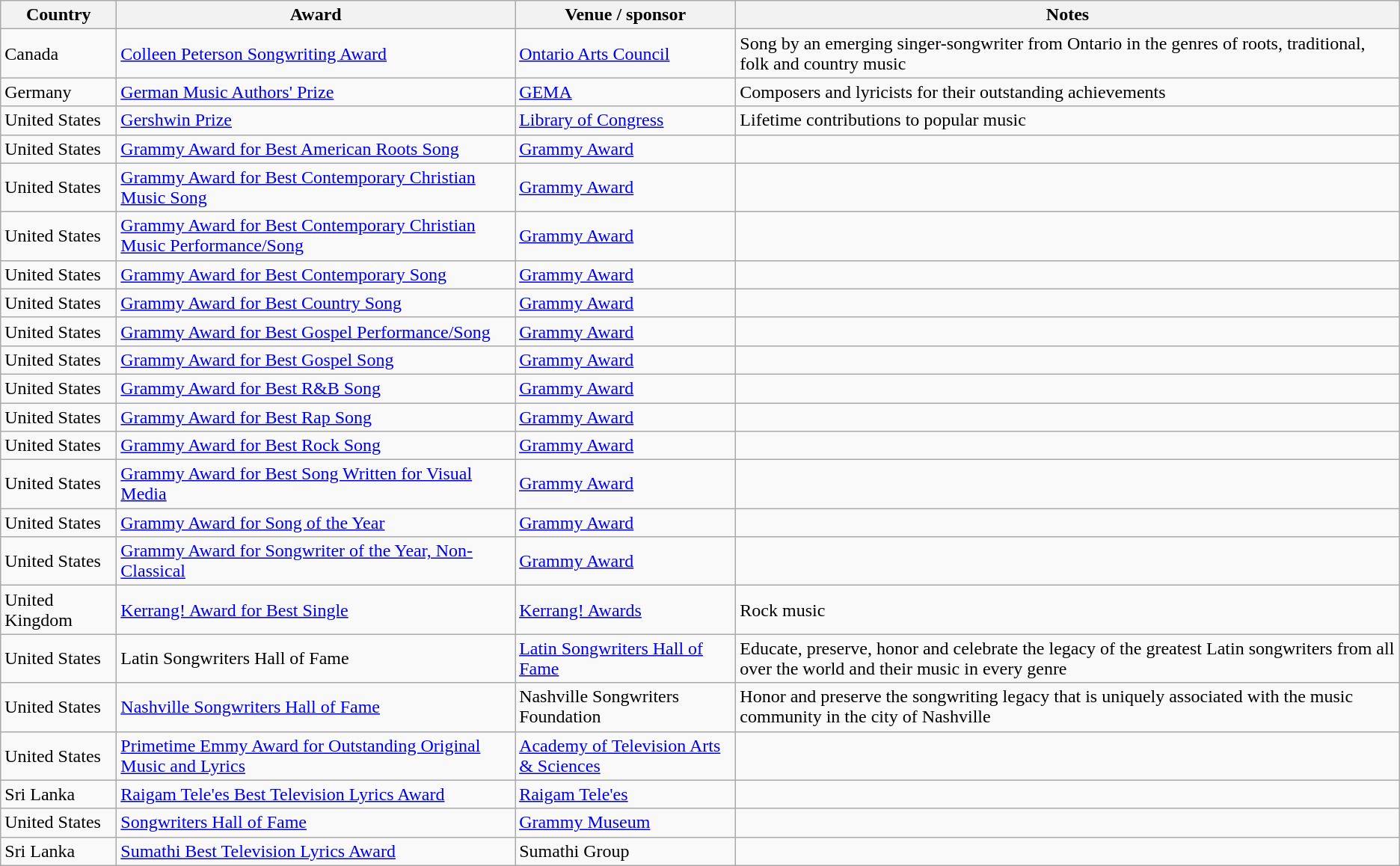<table class="wikitable sortable">
<tr>
<th style="width:6em;">Country</th>
<th>Award</th>
<th>Venue / sponsor</th>
<th>Notes</th>
</tr>
<tr>
<td>Canada</td>
<td><a href='#'>Colleen Peterson Songwriting Award</a></td>
<td><a href='#'>Ontario Arts Council</a></td>
<td>Song by an emerging singer-songwriter from Ontario in the genres of roots, traditional, folk and country music</td>
</tr>
<tr>
<td>Germany</td>
<td><a href='#'>German Music Authors' Prize</a></td>
<td><a href='#'>GEMA</a></td>
<td>Composers and lyricists for their outstanding achievements</td>
</tr>
<tr>
<td>United States</td>
<td><a href='#'>Gershwin Prize</a></td>
<td><a href='#'>Library of Congress</a></td>
<td>Lifetime contributions to popular music</td>
</tr>
<tr>
<td>United States</td>
<td><a href='#'>Grammy Award for Best American Roots Song</a></td>
<td><a href='#'>Grammy Award</a></td>
<td></td>
</tr>
<tr>
<td>United States</td>
<td><a href='#'>Grammy Award for Best Contemporary Christian Music Song</a></td>
<td><a href='#'>Grammy Award</a></td>
<td></td>
</tr>
<tr>
<td>United States</td>
<td><a href='#'>Grammy Award for Best Contemporary Christian Music Performance/Song</a></td>
<td><a href='#'>Grammy Award</a></td>
<td></td>
</tr>
<tr>
<td>United States</td>
<td><a href='#'>Grammy Award for Best Contemporary Song</a></td>
<td><a href='#'>Grammy Award</a></td>
<td></td>
</tr>
<tr>
<td>United States</td>
<td><a href='#'>Grammy Award for Best Country Song</a></td>
<td><a href='#'>Grammy Award</a></td>
<td></td>
</tr>
<tr>
<td>United States</td>
<td><a href='#'>Grammy Award for Best Gospel Performance/Song</a></td>
<td><a href='#'>Grammy Award</a></td>
<td></td>
</tr>
<tr>
<td>United States</td>
<td><a href='#'>Grammy Award for Best Gospel Song</a></td>
<td><a href='#'>Grammy Award</a></td>
<td></td>
</tr>
<tr>
<td>United States</td>
<td><a href='#'>Grammy Award for Best R&B Song</a></td>
<td><a href='#'>Grammy Award</a></td>
<td></td>
</tr>
<tr>
<td>United States</td>
<td><a href='#'>Grammy Award for Best Rap Song</a></td>
<td><a href='#'>Grammy Award</a></td>
<td></td>
</tr>
<tr>
<td>United States</td>
<td><a href='#'>Grammy Award for Best Rock Song</a></td>
<td><a href='#'>Grammy Award</a></td>
<td></td>
</tr>
<tr>
<td>United States</td>
<td><a href='#'>Grammy Award for Best Song Written for Visual Media</a></td>
<td><a href='#'>Grammy Award</a></td>
<td></td>
</tr>
<tr>
<td>United States</td>
<td><a href='#'>Grammy Award for Song of the Year</a></td>
<td><a href='#'>Grammy Award</a></td>
<td></td>
</tr>
<tr>
<td>United States</td>
<td><a href='#'>Grammy Award for Songwriter of the Year, Non-Classical</a></td>
<td><a href='#'>Grammy Award</a></td>
<td></td>
</tr>
<tr>
<td>United Kingdom</td>
<td><a href='#'>Kerrang! Award for Best Single</a></td>
<td><a href='#'>Kerrang! Awards</a></td>
<td>Rock music</td>
</tr>
<tr>
<td>United States</td>
<td>Latin Songwriters Hall of Fame</td>
<td><a href='#'>Latin Songwriters Hall of Fame</a></td>
<td>Educate, preserve, honor and celebrate the legacy of the greatest Latin songwriters from all over the world and their music in every genre</td>
</tr>
<tr>
<td>United States</td>
<td><a href='#'>Nashville Songwriters Hall of Fame</a></td>
<td>Nashville Songwriters Foundation</td>
<td>Honor and preserve the songwriting legacy that is uniquely associated with the music community in the city of Nashville</td>
</tr>
<tr>
<td>United States</td>
<td><a href='#'>Primetime Emmy Award for Outstanding Original Music and Lyrics</a></td>
<td><a href='#'>Academy of Television Arts & Sciences</a></td>
<td></td>
</tr>
<tr>
<td>Sri Lanka</td>
<td><a href='#'>Raigam Tele'es Best Television Lyrics Award</a></td>
<td><a href='#'>Raigam Tele'es</a></td>
<td></td>
</tr>
<tr>
<td>United States</td>
<td><a href='#'>Songwriters Hall of Fame</a></td>
<td><a href='#'>Grammy Museum</a></td>
<td></td>
</tr>
<tr>
<td>Sri Lanka</td>
<td><a href='#'>Sumathi Best Television Lyrics Award</a></td>
<td>Sumathi Group</td>
<td></td>
</tr>
</table>
